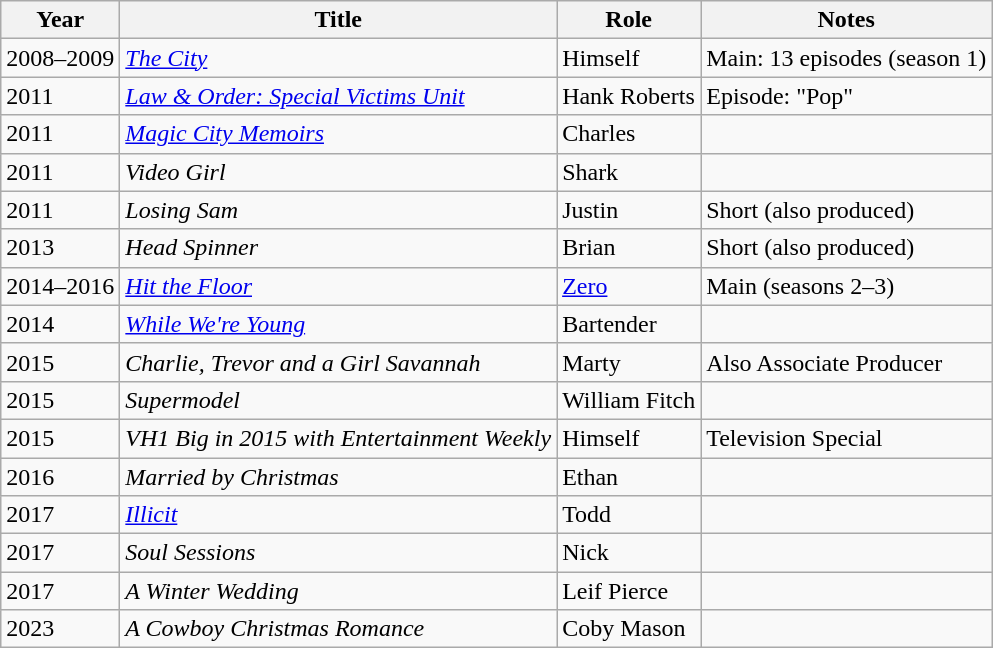<table class="wikitable sortable">
<tr>
<th>Year</th>
<th>Title</th>
<th>Role</th>
<th class="unsortable">Notes</th>
</tr>
<tr>
<td>2008–2009</td>
<td><em><a href='#'>The City</a></em></td>
<td>Himself</td>
<td>Main: 13 episodes (season 1)</td>
</tr>
<tr>
<td>2011</td>
<td><em><a href='#'>Law & Order: Special Victims Unit</a></em></td>
<td>Hank Roberts</td>
<td>Episode: "Pop"</td>
</tr>
<tr>
<td>2011</td>
<td><em><a href='#'>Magic City Memoirs</a></em></td>
<td>Charles</td>
<td></td>
</tr>
<tr>
<td>2011</td>
<td><em>Video Girl</em></td>
<td>Shark</td>
<td></td>
</tr>
<tr>
<td>2011</td>
<td><em>Losing Sam</em></td>
<td>Justin</td>
<td>Short (also produced)</td>
</tr>
<tr>
<td>2013</td>
<td><em>Head Spinner</em></td>
<td>Brian</td>
<td>Short (also produced)</td>
</tr>
<tr>
<td>2014–2016</td>
<td><em><a href='#'>Hit the Floor</a></em></td>
<td><a href='#'>Zero</a></td>
<td>Main (seasons 2–3)</td>
</tr>
<tr>
<td>2014</td>
<td><em><a href='#'>While We're Young</a></em></td>
<td>Bartender</td>
<td></td>
</tr>
<tr>
<td>2015</td>
<td><em>Charlie, Trevor and a Girl Savannah</em></td>
<td>Marty</td>
<td>Also Associate Producer</td>
</tr>
<tr>
<td>2015</td>
<td><em>Supermodel</em></td>
<td>William Fitch</td>
<td></td>
</tr>
<tr>
<td>2015</td>
<td><em>VH1 Big in 2015 with Entertainment Weekly</em></td>
<td>Himself</td>
<td>Television Special</td>
</tr>
<tr>
<td>2016</td>
<td><em>Married by Christmas</em></td>
<td>Ethan</td>
<td></td>
</tr>
<tr>
<td>2017</td>
<td><em><a href='#'>Illicit</a></em></td>
<td>Todd</td>
<td></td>
</tr>
<tr>
<td>2017</td>
<td><em>Soul Sessions</em></td>
<td>Nick</td>
<td></td>
</tr>
<tr>
<td>2017</td>
<td><em>A Winter Wedding</em></td>
<td>Leif Pierce</td>
<td></td>
</tr>
<tr>
<td>2023</td>
<td><em>A Cowboy Christmas Romance</em></td>
<td>Coby Mason</td>
<td></td>
</tr>
</table>
